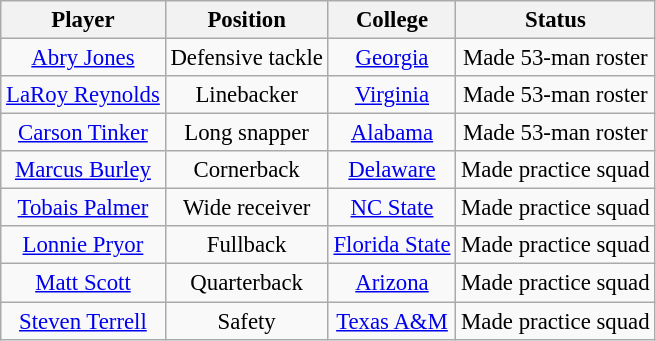<table class="wikitable" style="font-size: 95%;">
<tr>
<th>Player</th>
<th>Position</th>
<th>College</th>
<th>Status</th>
</tr>
<tr>
<td align="center"><a href='#'>Abry Jones</a></td>
<td align="center">Defensive tackle</td>
<td align="center"><a href='#'>Georgia</a></td>
<td align="center">Made 53-man roster</td>
</tr>
<tr>
<td align="center"><a href='#'>LaRoy Reynolds</a></td>
<td align="center">Linebacker</td>
<td align="center"><a href='#'>Virginia</a></td>
<td align="center">Made 53-man roster</td>
</tr>
<tr>
<td align="center"><a href='#'>Carson Tinker</a></td>
<td align="center">Long snapper</td>
<td align="center"><a href='#'>Alabama</a></td>
<td align="center">Made 53-man roster</td>
</tr>
<tr>
<td align="center"><a href='#'>Marcus Burley</a></td>
<td align="center">Cornerback</td>
<td align="center"><a href='#'>Delaware</a></td>
<td align="center">Made practice squad</td>
</tr>
<tr>
<td align="center"><a href='#'>Tobais Palmer</a></td>
<td align="center">Wide receiver</td>
<td align="center"><a href='#'>NC State</a></td>
<td align="center">Made practice squad</td>
</tr>
<tr>
<td align="center"><a href='#'>Lonnie Pryor</a></td>
<td align="center">Fullback</td>
<td align="center"><a href='#'>Florida State</a></td>
<td align="center">Made practice squad</td>
</tr>
<tr>
<td align="center"><a href='#'>Matt Scott</a></td>
<td align="center">Quarterback</td>
<td align="center"><a href='#'>Arizona</a></td>
<td align="center">Made practice squad</td>
</tr>
<tr>
<td align="center"><a href='#'>Steven Terrell</a></td>
<td align="center">Safety</td>
<td align="center"><a href='#'>Texas A&M</a></td>
<td align="center">Made practice squad</td>
</tr>
</table>
